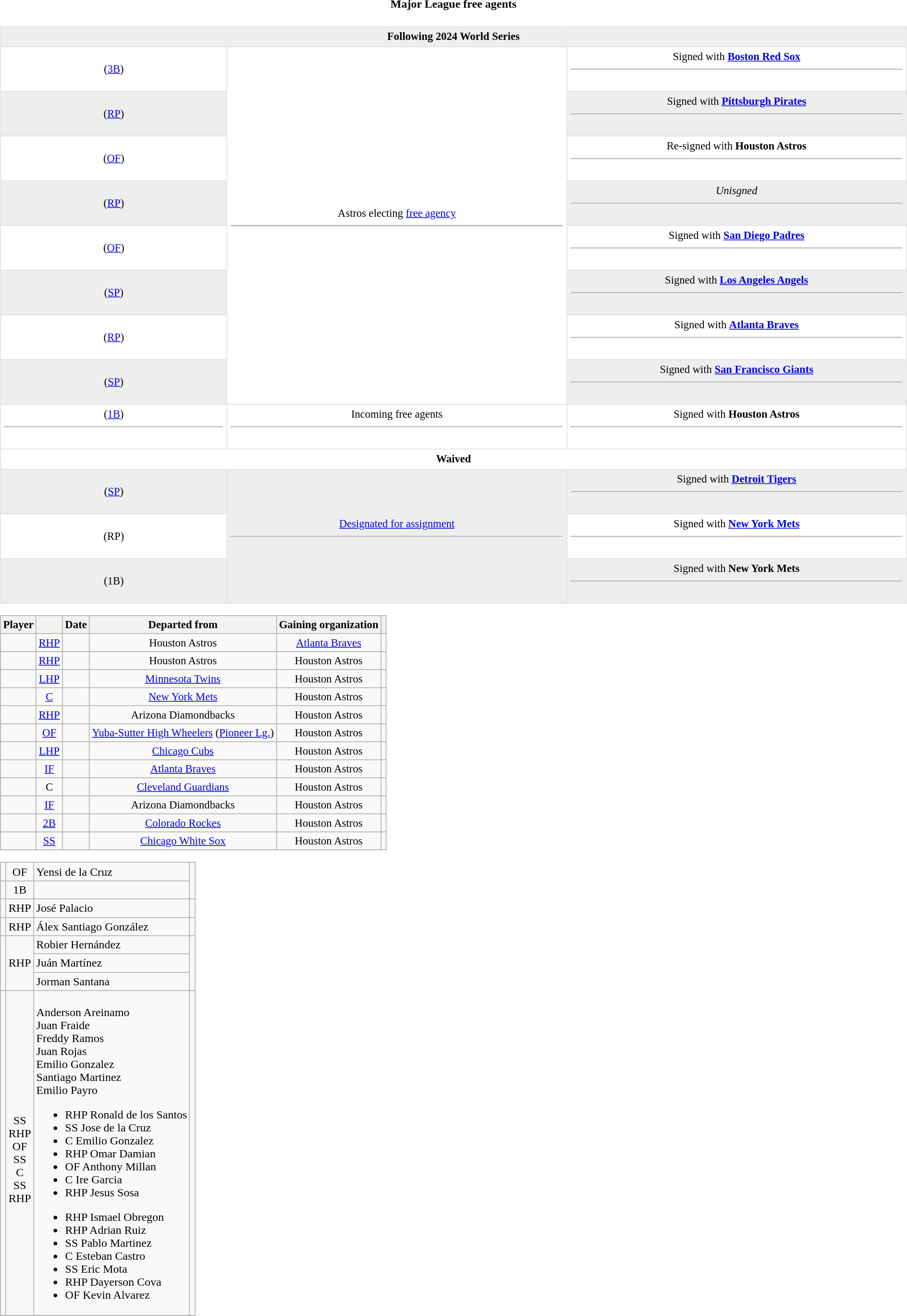<table class="toccolours" style="width:100%; background:inherit">
<tr>
<th>Major League free agents</th>
</tr>
<tr>
<td><br><table border=1 style="border-collapse:collapse; font-size:94%; text-align: center; width: 100%" bordercolor="#DFDFDF"  cellpadding="5">
<tr style="background:#eeeeee">
<td colspan="3;" text-align: "left;"><strong>Following 2024 World Series</strong></td>
</tr>
<tr>
<td style="width:20%"> (<a href='#'>3B</a>)</td>
<td rowspan="8" style="width:30%" "text-align: center">Astros electing <a href='#'>free agency</a><hr><br></td>
<td style="width:30%; vertical-align:top">Signed with <strong><a href='#'>Boston Red Sox</a></strong><hr><br></td>
</tr>
<tr style="background:#eeeeee">
<td> (<a href='#'>RP</a>)<br></td>
<td style="vertical-align:top">Signed with <strong><a href='#'>Pittsburgh Pirates</a></strong> <hr><br></td>
</tr>
<tr>
<td> (<a href='#'>OF</a>)</td>
<td style="vertical-align:top">Re-signed with <strong>Houston Astros</strong> <hr><br></td>
</tr>
<tr style="background:#eeeeee">
<td> (<a href='#'>RP</a>)<br></td>
<td style="vertical-align:top"><em>Unisgned</em> <hr><br></td>
</tr>
<tr>
<td> (<a href='#'>OF</a>)</td>
<td style="vertical-align:top">Signed with <strong><a href='#'>San Diego Padres</a></strong> <hr><br></td>
</tr>
<tr style="background:#eeeeee">
<td> (<a href='#'>SP</a>)</td>
<td style="vertical-align:top">Signed with <strong><a href='#'>Los Angeles Angels</a></strong><hr><br></td>
</tr>
<tr>
<td> (<a href='#'>RP</a>)<br></td>
<td style="vertical-align:top">Signed with <strong><a href='#'>Atlanta Braves</a></strong><hr><br></td>
</tr>
<tr style="background:#eeeeee">
<td> (<a href='#'>SP</a>)</td>
<td style="vertical-align:top">Signed with <strong><a href='#'>San Francisco Giants</a></strong> <hr><br></td>
</tr>
<tr>
<td> (<a href='#'>1B</a>)<hr><br></td>
<td style="width:30%" "text-align: center">Incoming free agents<hr><br></td>
<td style="vertical-align:top">Signed with <strong>Houston Astros</strong><hr><br></td>
</tr>
<tr>
<td colspan="3;" text-align: "left;"><strong>Waived</strong></td>
</tr>
<tr style="background:#eeeeee">
<td> (<a href='#'>SP</a>)</td>
<td rowspan="3" style="width:30%" "text-align: center"><a href='#'>Designated for assignment</a><hr><br></td>
<td style="vertical-align:top">Signed with <strong><a href='#'>Detroit Tigers</a></strong><hr><br></td>
</tr>
<tr>
<td> (RP)<br></td>
<td style="vertical-align:top">Signed with <strong><a href='#'>New York Mets</a></strong><hr><br></td>
</tr>
<tr style="background:#eeeeee">
<td> (1B)<br></td>
<td style="vertical-align:top">Signed with <strong>New York Mets</strong><hr><br></td>
</tr>
</table>
<table class="wikitable sortable"  margin: 5px; text-align: center; style="font-size: 95%">
<tr>
<th>Player</th>
<th></th>
<th>Date</th>
<th>Departed from</th>
<th>Gaining organization</th>
<th class="unsortable"></th>
</tr>
<tr>
<td></td>
<td align="center"><a href='#'>RHP</a></td>
<td align="center"></td>
<td align="center">Houston Astros</td>
<td align="center"><a href='#'>Atlanta Braves</a></td>
<td align="center"></td>
</tr>
<tr>
<td></td>
<td align="center"><a href='#'>RHP</a></td>
<td align="center"></td>
<td align="center">Houston Astros</td>
<td align="center">Houston Astros</td>
<td align="center"></td>
</tr>
<tr>
<td></td>
<td align="center"><a href='#'>LHP</a></td>
<td align="center"></td>
<td align="center"><a href='#'>Minnesota Twins</a></td>
<td align="center">Houston Astros</td>
<td align="center"></td>
</tr>
<tr>
<td></td>
<td align="center"><a href='#'>C</a></td>
<td align="center"></td>
<td align="center"><a href='#'>New York Mets</a></td>
<td align="center">Houston Astros</td>
<td align="center"></td>
</tr>
<tr>
<td></td>
<td align="center"><a href='#'>RHP</a></td>
<td align="center"></td>
<td align="center">Arizona Diamondbacks</td>
<td align="center">Houston Astros</td>
<td align="center"></td>
</tr>
<tr>
<td></td>
<td align="center"><a href='#'>OF</a></td>
<td align="center"></td>
<td align="center"><a href='#'>Yuba-Sutter High Wheelers</a> (<a href='#'>Pioneer Lg.</a>)</td>
<td align="center">Houston Astros</td>
<td align="center"></td>
</tr>
<tr>
<td></td>
<td align="center"><a href='#'>LHP</a></td>
<td align="center"></td>
<td align="center"><a href='#'>Chicago Cubs</a></td>
<td align="center">Houston Astros</td>
<td align="center"></td>
</tr>
<tr>
<td></td>
<td align="center"><a href='#'>IF</a></td>
<td align="center"></td>
<td align="center"><a href='#'>Atlanta Braves</a></td>
<td align="center">Houston Astros</td>
<td align="center"></td>
</tr>
<tr>
<td></td>
<td align="center">C</td>
<td align="center"></td>
<td align="center"><a href='#'>Cleveland Guardians</a></td>
<td align="center">Houston Astros</td>
<td align="center"></td>
</tr>
<tr>
<td></td>
<td align="center"><a href='#'>IF</a></td>
<td align="center"></td>
<td align="center">Arizona Diamondbacks</td>
<td align="center">Houston Astros</td>
<td align="center"></td>
</tr>
<tr>
<td></td>
<td align="center"><a href='#'>2B</a></td>
<td align="center"></td>
<td align="center"><a href='#'>Colorado Rockes</a></td>
<td align="center">Houston Astros</td>
<td align="center"></td>
</tr>
<tr>
<td></td>
<td align="center"><a href='#'>SS</a></td>
<td align="center"></td>
<td align="center"><a href='#'>Chicago White Sox</a></td>
<td align="center">Houston Astros</td>
<td align="center"></td>
</tr>
<tr>
</tr>
</table>
<table class="wikitable" align="center">
<tr>
<td></td>
<td align="center">OF</td>
<td>Yensi de la Cruz</td>
<td align="center" rowspan="2"></td>
</tr>
<tr>
<td></td>
<td align="center">1B</td>
<td></td>
</tr>
<tr>
<td></td>
<td align="center">RHP</td>
<td>José Palacio</td>
<td align="center"></td>
</tr>
<tr>
<td></td>
<td align="center">RHP</td>
<td>Álex Santiago González</td>
<td align="center"></td>
</tr>
<tr>
<td rowspan="3"></td>
<td align="center" rowspan="3">RHP</td>
<td>Robier Hernández</td>
<td align="center" rowspan="3"></td>
</tr>
<tr>
<td>Juán Martínez</td>
</tr>
<tr>
<td>Jorman Santana</td>
</tr>
<tr>
<td></td>
<td align="center"><br>SS<br> 
RHP<br> 
OF<br> 
SS<br> 
C<br> 
SS<br> 
RHP</td>
<td><br>
Anderson Areinamo<br>  
Juan Fraide<br>  
Freddy Ramos<br>  
Juan Rojas<br>  
Emilio Gonzalez<br>  
Santiago Martinez<br>  
Emilio Payro<br>  
<ul><li>RHP Ronald de los Santos</li><li>SS Jose de la Cruz</li><li>C Emilio Gonzalez</li><li>RHP Omar Damian</li><li>OF Anthony Millan</li><li>C Ire Garcia</li><li>RHP Jesus Sosa</li></ul><ul><li>RHP Ismael Obregon</li><li>RHP Adrian Ruiz</li><li>SS Pablo Martinez</li><li>C Esteban Castro</li><li>SS Eric Mota</li><li>RHP Dayerson Cova</li><li>OF Kevin Alvarez</li></ul></td>
<td align="center"></td>
</tr>
<tr>
</tr>
</table>
</td>
</tr>
</table>
